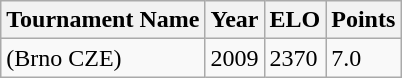<table class="wikitable">
<tr>
<th>Tournament Name</th>
<th>Year</th>
<th>ELO</th>
<th>Points</th>
</tr>
<tr>
<td>(Brno CZE)</td>
<td>2009</td>
<td>2370</td>
<td>7.0</td>
</tr>
</table>
